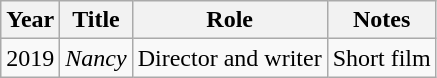<table class="wikitable sortable">
<tr>
<th>Year</th>
<th>Title</th>
<th>Role</th>
<th>Notes</th>
</tr>
<tr>
<td>2019</td>
<td><em>Nancy</em></td>
<td>Director and writer</td>
<td>Short film</td>
</tr>
</table>
